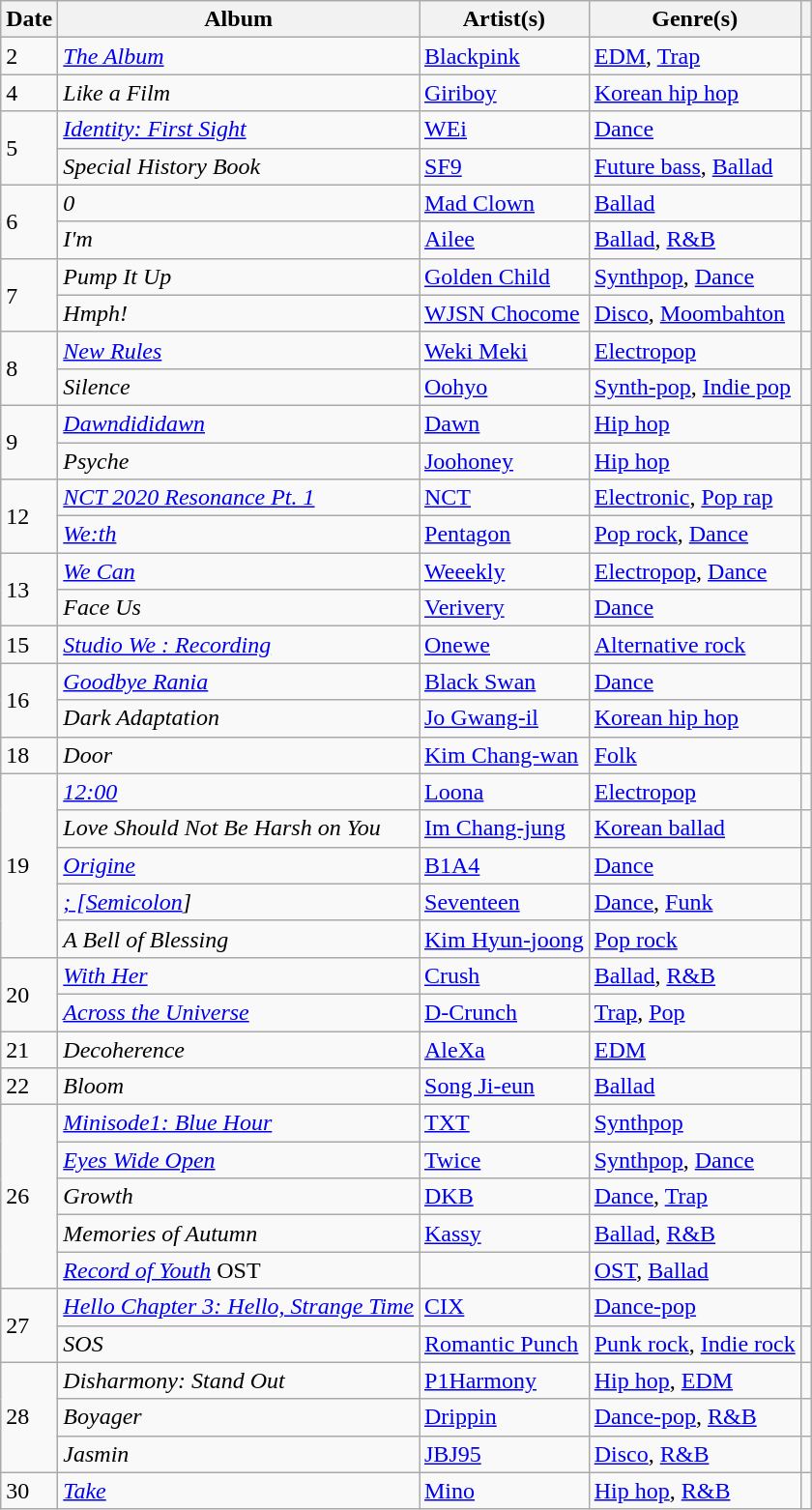<table class="wikitable">
<tr>
<th>Date</th>
<th>Album</th>
<th>Artist(s)</th>
<th>Genre(s)</th>
<th></th>
</tr>
<tr>
<td>2</td>
<td><em><a href='#'>The Album</a></em></td>
<td><a href='#'>Blackpink</a></td>
<td><a href='#'>EDM</a>, <a href='#'>Trap</a></td>
<td></td>
</tr>
<tr>
<td>4</td>
<td><em>Like a Film</em></td>
<td><a href='#'>Giriboy</a></td>
<td><a href='#'>Korean hip hop</a></td>
<td></td>
</tr>
<tr>
<td rowspan="2">5</td>
<td><em><a href='#'>Identity: First Sight</a></em></td>
<td><a href='#'>WEi</a></td>
<td><a href='#'>Dance</a></td>
<td></td>
</tr>
<tr>
<td><em>Special History Book</em></td>
<td><a href='#'>SF9</a></td>
<td><a href='#'>Future bass</a>, <a href='#'>Ballad</a></td>
<td></td>
</tr>
<tr>
<td rowspan="2">6</td>
<td><em>0</em></td>
<td><a href='#'>Mad Clown</a></td>
<td><a href='#'>Ballad</a></td>
<td></td>
</tr>
<tr>
<td><em>I'm</em></td>
<td><a href='#'>Ailee</a></td>
<td><a href='#'>Ballad</a>, <a href='#'>R&B</a></td>
<td></td>
</tr>
<tr>
<td rowspan="2">7</td>
<td><em>Pump It Up</em></td>
<td><a href='#'>Golden Child</a></td>
<td><a href='#'>Synthpop</a>, <a href='#'>Dance</a></td>
<td></td>
</tr>
<tr>
<td><em>Hmph!</em></td>
<td><a href='#'>WJSN Chocome</a></td>
<td><a href='#'>Disco</a>, <a href='#'>Moombahton</a></td>
<td></td>
</tr>
<tr>
<td rowspan="2">8</td>
<td><em><a href='#'>New Rules</a></em></td>
<td><a href='#'>Weki Meki</a></td>
<td><a href='#'>Electropop</a></td>
<td></td>
</tr>
<tr>
<td><em>Silence</em></td>
<td><a href='#'>Oohyo</a></td>
<td><a href='#'>Synth-pop</a>, <a href='#'>Indie pop</a></td>
<td></td>
</tr>
<tr>
<td rowspan="2">9</td>
<td><em><a href='#'>Dawndididawn</a></em></td>
<td><a href='#'>Dawn</a></td>
<td><a href='#'>Hip hop</a></td>
<td></td>
</tr>
<tr>
<td><em>Psyche</em></td>
<td><a href='#'>Joohoney</a></td>
<td><a href='#'>Hip hop</a></td>
<td></td>
</tr>
<tr>
<td rowspan="2">12</td>
<td><em><a href='#'>NCT 2020 Resonance Pt. 1</a></em></td>
<td><a href='#'>NCT</a></td>
<td><a href='#'>Electronic</a>, <a href='#'>Pop rap</a></td>
<td></td>
</tr>
<tr>
<td><em><a href='#'>We:th</a></em></td>
<td><a href='#'>Pentagon</a></td>
<td><a href='#'>Pop rock</a>, <a href='#'>Dance</a></td>
<td></td>
</tr>
<tr>
<td rowspan="2">13</td>
<td><em><a href='#'>We Can</a></em></td>
<td><a href='#'>Weeekly</a></td>
<td><a href='#'>Electropop</a>, <a href='#'>Dance</a></td>
<td></td>
</tr>
<tr>
<td><em>Face Us</em></td>
<td><a href='#'>Verivery</a></td>
<td><a href='#'>Dance</a></td>
<td></td>
</tr>
<tr>
<td>15</td>
<td><em><a href='#'>Studio We : Recording</a></em></td>
<td><a href='#'>Onewe</a></td>
<td><a href='#'>Alternative rock</a></td>
<td></td>
</tr>
<tr>
<td rowspan="2">16</td>
<td><em><a href='#'>Goodbye Rania</a></em></td>
<td><a href='#'>Black Swan</a></td>
<td><a href='#'>Dance</a></td>
<td></td>
</tr>
<tr>
<td><em>Dark Adaptation</em></td>
<td><a href='#'>Jo Gwang-il</a></td>
<td><a href='#'>Korean hip hop</a></td>
<td></td>
</tr>
<tr>
<td>18</td>
<td><em>Door</em></td>
<td><a href='#'>Kim Chang-wan</a></td>
<td><a href='#'>Folk</a></td>
<td></td>
</tr>
<tr>
<td rowspan="5">19</td>
<td><em><a href='#'>12:00</a></em></td>
<td><a href='#'>Loona</a></td>
<td><a href='#'>Electropop</a></td>
<td></td>
</tr>
<tr>
<td><em>Love Should Not Be Harsh on You</em></td>
<td><a href='#'>Im Chang-jung</a></td>
<td><a href='#'>Korean ballad</a></td>
<td></td>
</tr>
<tr>
<td><em><a href='#'>Origine</a></em></td>
<td><a href='#'>B1A4</a></td>
<td><a href='#'>Dance</a></td>
<td></td>
</tr>
<tr>
<td><em><a href='#'>; [Semicolon</a>]</em></td>
<td><a href='#'>Seventeen</a></td>
<td><a href='#'>Dance</a>, <a href='#'>Funk</a></td>
<td></td>
</tr>
<tr>
<td><em>A Bell of Blessing</em></td>
<td><a href='#'>Kim Hyun-joong</a></td>
<td><a href='#'>Pop rock</a></td>
<td></td>
</tr>
<tr>
<td rowspan="2">20</td>
<td><em><a href='#'>With Her</a></em></td>
<td><a href='#'>Crush</a></td>
<td><a href='#'>Ballad</a>, <a href='#'>R&B</a></td>
<td></td>
</tr>
<tr>
<td><em><a href='#'>Across the Universe</a></em></td>
<td><a href='#'>D-Crunch</a></td>
<td><a href='#'>Trap</a>, <a href='#'>Pop</a></td>
<td></td>
</tr>
<tr>
<td>21</td>
<td><em>Decoherence</em></td>
<td><a href='#'>AleXa</a></td>
<td><a href='#'>EDM</a></td>
<td></td>
</tr>
<tr>
<td>22</td>
<td><em>Bloom</em></td>
<td><a href='#'>Song Ji-eun</a></td>
<td><a href='#'>Ballad</a></td>
<td></td>
</tr>
<tr>
<td rowspan="5">26</td>
<td><em><a href='#'>Minisode1: Blue Hour</a></em></td>
<td><a href='#'>TXT</a></td>
<td><a href='#'>Synthpop</a></td>
<td></td>
</tr>
<tr>
<td><em><a href='#'>Eyes Wide Open</a></em></td>
<td><a href='#'>Twice</a></td>
<td><a href='#'>Synthpop</a>, <a href='#'>Dance</a></td>
<td></td>
</tr>
<tr>
<td><em>Growth</em></td>
<td><a href='#'>DKB</a></td>
<td><a href='#'>Dance</a>, <a href='#'>Trap</a></td>
<td></td>
</tr>
<tr>
<td><em>Memories of Autumn</em></td>
<td><a href='#'>Kassy</a></td>
<td><a href='#'>Ballad</a>, <a href='#'>R&B</a></td>
<td></td>
</tr>
<tr>
<td><em><a href='#'>Record of Youth</a></em> OST</td>
<td></td>
<td><a href='#'>OST</a>, <a href='#'>Ballad</a></td>
<td></td>
</tr>
<tr>
<td rowspan="2">27</td>
<td><em><a href='#'>Hello Chapter 3: Hello, Strange Time</a></em></td>
<td><a href='#'>CIX</a></td>
<td><a href='#'>Dance-pop</a></td>
<td></td>
</tr>
<tr>
<td><em>SOS</em></td>
<td><a href='#'>Romantic Punch</a></td>
<td><a href='#'>Punk rock</a>, <a href='#'>Indie rock</a></td>
<td></td>
</tr>
<tr>
<td rowspan="3">28</td>
<td><em>Disharmony: Stand Out</em></td>
<td><a href='#'>P1Harmony</a></td>
<td><a href='#'>Hip hop</a>, <a href='#'>EDM</a></td>
<td></td>
</tr>
<tr>
<td><em>Boyager</em></td>
<td><a href='#'>Drippin</a></td>
<td><a href='#'>Dance-pop</a>, <a href='#'>R&B</a></td>
<td></td>
</tr>
<tr>
<td><em>Jasmin</em></td>
<td><a href='#'>JBJ95</a></td>
<td><a href='#'>Disco</a>, <a href='#'>R&B</a></td>
<td></td>
</tr>
<tr>
<td>30</td>
<td><em><a href='#'>Take</a></em></td>
<td><a href='#'>Mino</a></td>
<td><a href='#'>Hip hop</a>, <a href='#'>R&B</a></td>
<td></td>
</tr>
</table>
